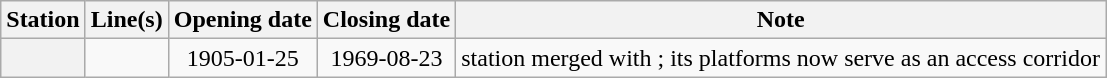<table class="wikitable sortable">
<tr>
<th scope=col>Station</th>
<th scope=col>Line(s)</th>
<th scope=col>Opening date</th>
<th scope=col>Closing date</th>
<th scope=col>Note</th>
</tr>
<tr>
<th scope="row" align=left></th>
<td align=center></td>
<td align=center>1905-01-25</td>
<td align=center>1969-08-23</td>
<td align=center>station merged with ; its platforms now serve as an access corridor</td>
</tr>
</table>
